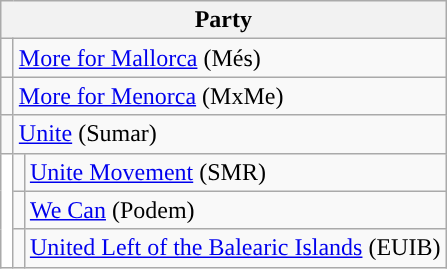<table class="wikitable" style="text-align:left;">
<tr>
<th colspan="3">Party</th>
</tr>
<tr>
<td width="1"></td>
<td colspan="2"><a href='#'>More for Mallorca</a> (Més)</td>
</tr>
<tr>
<td></td>
<td colspan="2"><a href='#'>More for Menorca</a> (MxMe)</td>
</tr>
<tr>
<td></td>
<td colspan="2"><a href='#'>Unite</a> (Sumar)</td>
</tr>
<tr>
<td rowspan="3" bgcolor="white"></td>
<td></td>
<td><a href='#'>Unite Movement</a> (SMR)</td>
</tr>
<tr>
<td></td>
<td colspan="2"><a href='#'>We Can</a> (Podem)</td>
</tr>
<tr>
<td></td>
<td><a href='#'>United Left of the Balearic Islands</a> (EUIB)</td>
</tr>
</table>
